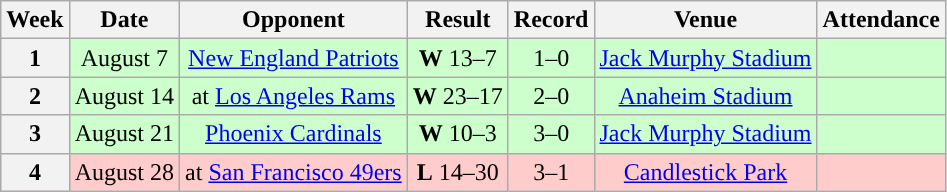<table class="wikitable" style="text-align:center">
<tr>
<th>Week</th>
<th>Date</th>
<th>Opponent</th>
<th>Result</th>
<th>Record</th>
<th>Venue</th>
<th>Attendance</th>
</tr>
<tr style="background: #cfc;">
<th>1</th>
<td>August 7</td>
<td><a href='#'>New England Patriots</a></td>
<td><strong>W</strong> 13–7</td>
<td>1–0</td>
<td><a href='#'>Jack Murphy Stadium</a></td>
<td></td>
</tr>
<tr style="background: #cfc;">
<th>2</th>
<td>August 14</td>
<td>at <a href='#'>Los Angeles Rams</a></td>
<td><strong>W</strong> 23–17</td>
<td>2–0</td>
<td><a href='#'>Anaheim Stadium</a></td>
<td></td>
</tr>
<tr style="background: #cfc;">
<th>3</th>
<td>August 21</td>
<td><a href='#'>Phoenix Cardinals</a></td>
<td><strong>W</strong> 10–3</td>
<td>3–0</td>
<td><a href='#'>Jack Murphy Stadium</a></td>
<td></td>
</tr>
<tr style="background: #fcc;">
<th>4</th>
<td>August 28</td>
<td>at <a href='#'>San Francisco 49ers</a></td>
<td><strong>L</strong> 14–30</td>
<td>3–1</td>
<td><a href='#'>Candlestick Park</a></td>
<td></td>
</tr>
</table>
